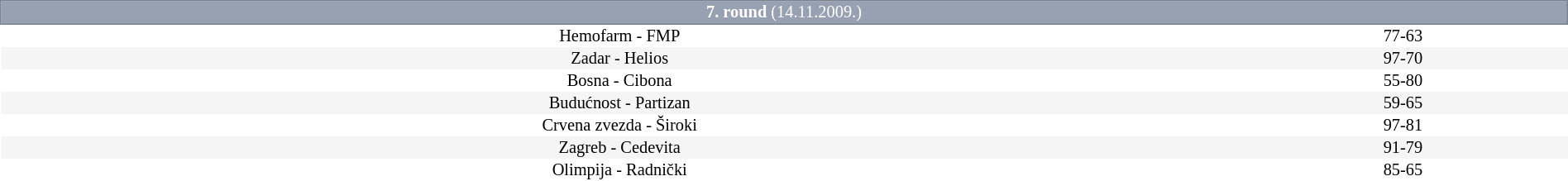<table border=0 cellspacing=0 cellpadding=1em style="font-size: 85%; border-collapse: collapse;width:100%;">
<tr>
<td colspan=5 bgcolor=#98A1B2 style="border:1px solid #7A8392; text-align:center; color:#FFFFFF;"><strong>7. round</strong> (14.11.2009.)</td>
</tr>
<tr align=center bgcolor=#FFFFFF>
<td>Hemofarm - FMP</td>
<td>77-63</td>
</tr>
<tr align=center bgcolor=#f5f5f5>
<td>Zadar - Helios</td>
<td>97-70</td>
</tr>
<tr align=center bgcolor=#FFFFFF>
<td>Bosna - Cibona</td>
<td>55-80</td>
</tr>
<tr align=center bgcolor=#f5f5f5>
<td>Budućnost - Partizan</td>
<td>59-65</td>
</tr>
<tr align=center bgcolor=#FFFFFF>
<td>Crvena zvezda - Široki</td>
<td>97-81</td>
</tr>
<tr align=center bgcolor=#f5f5f5>
<td>Zagreb - Cedevita</td>
<td>91-79</td>
</tr>
<tr align=center bgcolor=#FFFFFF>
<td>Olimpija - Radnički</td>
<td>85-65</td>
</tr>
</table>
